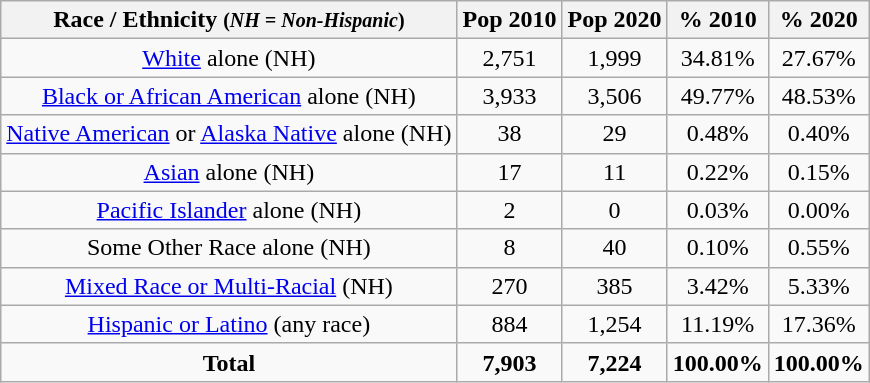<table class="wikitable" style="text-align:center;">
<tr>
<th>Race / Ethnicity <small>(<em>NH = Non-Hispanic</em>)</small></th>
<th>Pop 2010</th>
<th>Pop 2020</th>
<th>% 2010</th>
<th>% 2020</th>
</tr>
<tr>
<td><a href='#'>White</a> alone (NH)</td>
<td>2,751</td>
<td>1,999</td>
<td>34.81%</td>
<td>27.67%</td>
</tr>
<tr>
<td><a href='#'>Black or African American</a> alone (NH)</td>
<td>3,933</td>
<td>3,506</td>
<td>49.77%</td>
<td>48.53%</td>
</tr>
<tr>
<td><a href='#'>Native American</a> or <a href='#'>Alaska Native</a> alone (NH)</td>
<td>38</td>
<td>29</td>
<td>0.48%</td>
<td>0.40%</td>
</tr>
<tr>
<td><a href='#'>Asian</a> alone (NH)</td>
<td>17</td>
<td>11</td>
<td>0.22%</td>
<td>0.15%</td>
</tr>
<tr>
<td><a href='#'>Pacific Islander</a> alone (NH)</td>
<td>2</td>
<td>0</td>
<td>0.03%</td>
<td>0.00%</td>
</tr>
<tr>
<td>Some Other Race alone (NH)</td>
<td>8</td>
<td>40</td>
<td>0.10%</td>
<td>0.55%</td>
</tr>
<tr>
<td><a href='#'>Mixed Race or Multi-Racial</a> (NH)</td>
<td>270</td>
<td>385</td>
<td>3.42%</td>
<td>5.33%</td>
</tr>
<tr>
<td><a href='#'>Hispanic or Latino</a> (any race)</td>
<td>884</td>
<td>1,254</td>
<td>11.19%</td>
<td>17.36%</td>
</tr>
<tr>
<td><strong>Total</strong></td>
<td><strong>7,903</strong></td>
<td><strong>7,224</strong></td>
<td><strong>100.00%</strong></td>
<td><strong>100.00%</strong></td>
</tr>
</table>
